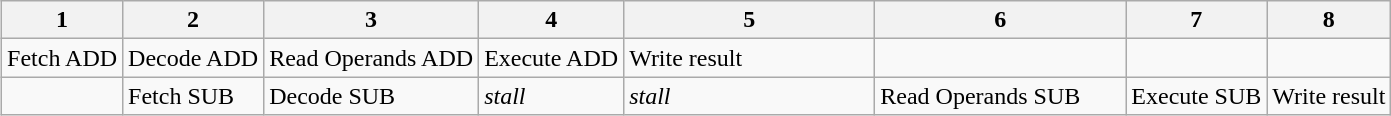<table class="wikitable" align=center style="margin:0.46em 0.2em">
<tr>
<th>1</th>
<th>2</th>
<th>3</th>
<th>4</th>
<th style="width: 10em;">5</th>
<th style="width: 10em;">6</th>
<th>7</th>
<th>8</th>
</tr>
<tr>
<td>Fetch ADD</td>
<td>Decode ADD</td>
<td>Read Operands ADD</td>
<td>Execute ADD</td>
<td>Write result</td>
<td></td>
<td></td>
<td></td>
</tr>
<tr>
<td></td>
<td>Fetch SUB</td>
<td>Decode SUB</td>
<td><em>stall</em></td>
<td><em>stall</em></td>
<td>Read Operands SUB</td>
<td>Execute SUB</td>
<td>Write result</td>
</tr>
</table>
